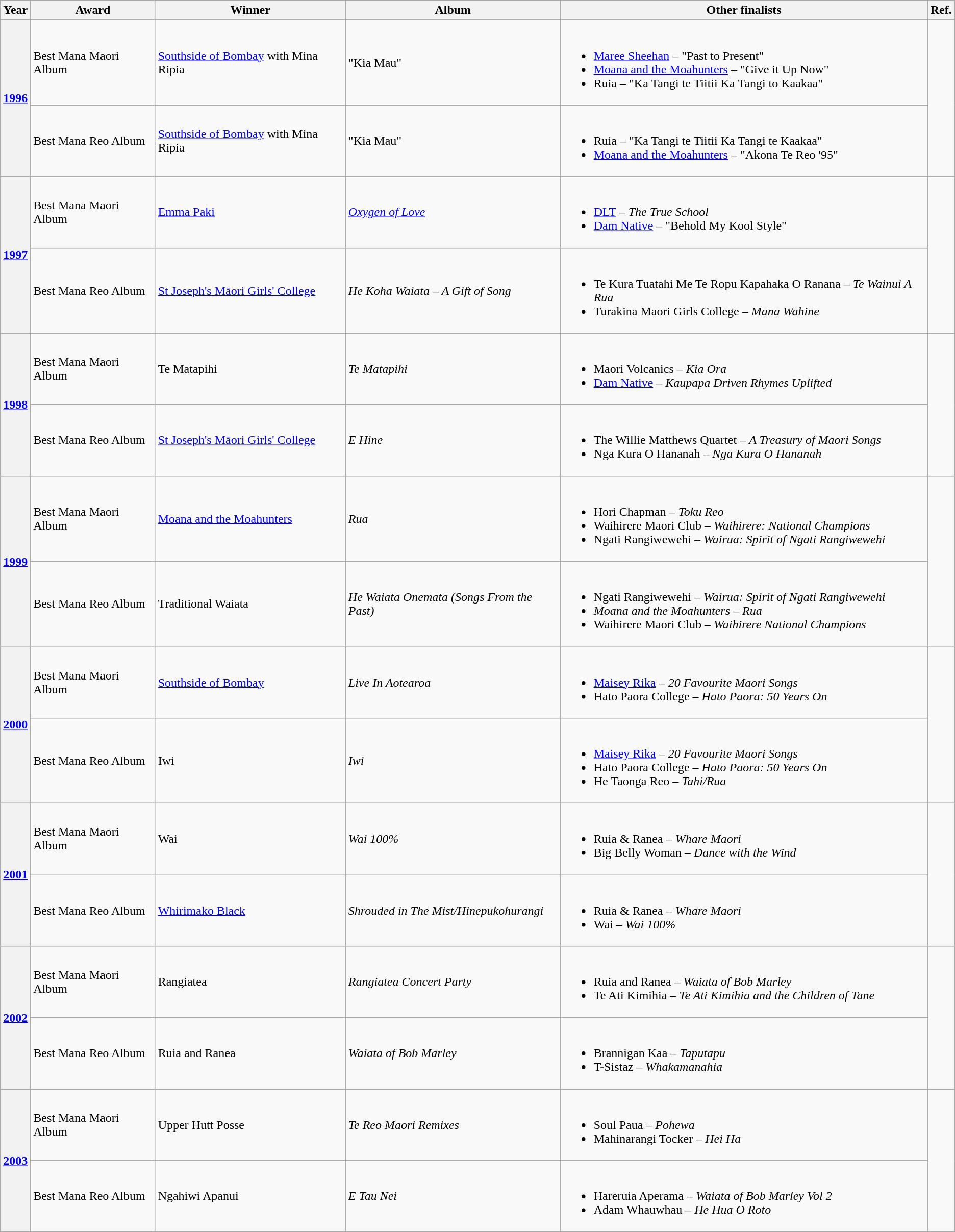<table class="wikitable sortable">
<tr>
<th scope="col">Year</th>
<th scope="col">Award</th>
<th scope="col">Winner</th>
<th scope="col">Album</th>
<th scope="col" class=unsortable>Other finalists</th>
<th scope="col" class=unsortable>Ref.</th>
</tr>
<tr>
<th scope="row" rowspan="2"><a href='#'>1996</a></th>
<td>Best Mana Maori Album</td>
<td><a href='#'>Southside of Bombay</a> with Mina Ripia</td>
<td>"Kia Mau"</td>
<td><br><ul><li><a href='#'>Maree Sheehan</a> – "Past to Present"</li><li><a href='#'>Moana and the Moahunters</a> – "Give it Up Now"</li><li>Ruia – "Ka Tangi te Tiitii Ka Tangi to Kaakaa"</li></ul></td>
<td align="center" rowspan="2"></td>
</tr>
<tr>
<td>Best Mana Reo Album</td>
<td><a href='#'>Southside of Bombay</a> with Mina Ripia</td>
<td>"Kia Mau"</td>
<td><br><ul><li>Ruia – "Ka Tangi te Tiitii Ka Tangi te Kaakaa"</li><li><a href='#'>Moana and the Moahunters</a> – "Akona Te Reo '95"</li></ul></td>
</tr>
<tr>
<th scope="row" rowspan="2"><a href='#'>1997</a></th>
<td>Best Mana Maori Album</td>
<td><a href='#'>Emma Paki</a></td>
<td><em><a href='#'>Oxygen of Love</a></em></td>
<td><br><ul><li><a href='#'>DLT</a> – <em>The True School</em></li><li><a href='#'>Dam Native</a> – "Behold My Kool Style"</li></ul></td>
<td align="center" rowspan="2"></td>
</tr>
<tr>
<td>Best Mana Reo Album</td>
<td><a href='#'>St Joseph's Māori Girls' College</a></td>
<td><em>He Koha Waiata – A Gift of Song</em></td>
<td><br><ul><li>Te Kura Tuatahi Me Te Ropu Kapahaka O Ranana – <em>Te Wainui A Rua</em></li><li>Turakina Maori Girls College – <em>Mana Wahine</em></li></ul></td>
</tr>
<tr>
<th scope="row" rowspan="2"><a href='#'>1998</a></th>
<td>Best Mana Maori Album</td>
<td>Te Matapihi</td>
<td><em>Te Matapihi</em></td>
<td><br><ul><li>Maori Volcanics – <em>Kia Ora</em></li><li><a href='#'>Dam Native</a> – <em>Kaupapa Driven Rhymes Uplifted</em></li></ul></td>
<td align="center" rowspan="2"></td>
</tr>
<tr>
<td>Best Mana Reo Album</td>
<td><a href='#'>St Joseph's Māori Girls' College</a></td>
<td><em>E Hine</em></td>
<td><br><ul><li>The Willie Matthews Quartet – <em>A Treasury of Maori Songs</em></li><li>Nga Kura O Hananah – <em>Nga Kura O Hananah</em></li></ul></td>
</tr>
<tr>
<th scope="row" rowspan="2"><a href='#'>1999</a></th>
<td>Best Mana Maori Album</td>
<td><a href='#'>Moana and the Moahunters</a></td>
<td><em>Rua</em></td>
<td><br><ul><li>Hori Chapman – <em>Toku Reo</em></li><li>Waihirere Maori Club – <em>Waihirere: National Champions</em></li><li>Ngati Rangiwewehi – <em>Wairua: Spirit of Ngati Rangiwewehi</em></li></ul></td>
<td align="center" rowspan="2"></td>
</tr>
<tr>
<td>Best Mana Reo Album</td>
<td>Traditional Waiata</td>
<td><em>He Waiata Onemata (Songs From the Past)</em></td>
<td><br><ul><li>Ngati Rangiwewehi – <em>Wairua: Spirit of Ngati Rangiwewehi</em></li><li><em>Moana and the Moahunters</em> – <em>Rua</em></li><li>Waihirere Maori Club – <em>Waihirere National Champions</em></li></ul></td>
</tr>
<tr>
<th scope="row" rowspan="2"><a href='#'>2000</a></th>
<td>Best Mana Maori Album</td>
<td><a href='#'>Southside of Bombay</a></td>
<td><em>Live In Aotearoa</em></td>
<td><br><ul><li><a href='#'>Maisey Rika</a> – <em>20 Favourite Maori Songs</em></li><li>Hato Paora College – <em>Hato Paora: 50 Years On</em></li></ul></td>
<td align="center" rowspan="2"></td>
</tr>
<tr>
<td>Best Mana Reo Album</td>
<td>Iwi</td>
<td><em>Iwi</em></td>
<td><br><ul><li><a href='#'>Maisey Rika</a> – <em>20 Favourite Maori Songs</em></li><li>Hato Paora College – <em>Hato Paora: 50 Years On</em></li><li>He Taonga Reo – <em>Tahi/Rua</em></li></ul></td>
</tr>
<tr>
<th scope="row" rowspan="2"><a href='#'>2001</a></th>
<td>Best Mana Maori Album</td>
<td>Wai</td>
<td><em>Wai 100%</em></td>
<td><br><ul><li>Ruia & Ranea – <em>Whare Maori</em></li><li>Big Belly Woman – <em>Dance with the Wind</em></li></ul></td>
<td align="center" rowspan="2"></td>
</tr>
<tr>
<td>Best Mana Reo Album</td>
<td><a href='#'>Whirimako Black</a></td>
<td><em>Shrouded in The Mist/Hinepukohurangi</em></td>
<td><br><ul><li>Ruia & Ranea – <em>Whare Maori</em></li><li>Wai – <em>Wai 100%</em></li></ul></td>
</tr>
<tr>
<th scope="row" rowspan="2"><a href='#'>2002</a></th>
<td>Best Mana Maori Album</td>
<td>Rangiatea</td>
<td><em>Rangiatea Concert Party</em></td>
<td><br><ul><li>Ruia and Ranea – <em>Waiata of Bob Marley</em></li><li>Te Ati Kimihia – <em>Te Ati Kimihia and the Children of Tane</em></li></ul></td>
<td align="center" rowspan="2"></td>
</tr>
<tr>
<td>Best Mana Reo Album</td>
<td>Ruia and Ranea</td>
<td><em>Waiata of Bob Marley</em></td>
<td><br><ul><li>Brannigan Kaa – <em>Taputapu</em></li><li>T-Sistaz – <em>Whakamanahia</em></li></ul></td>
</tr>
<tr>
<th scope="row" rowspan="2"><a href='#'>2003</a></th>
<td>Best Mana Maori Album</td>
<td>Upper Hutt Posse</td>
<td><em>Te Reo Maori Remixes</em></td>
<td><br><ul><li>Soul Paua – <em>Pohewa</em></li><li>Mahinarangi Tocker – <em>Hei Ha</em></li></ul></td>
<td align="center" rowspan="2"></td>
</tr>
<tr>
<td>Best Mana Reo Album</td>
<td>Ngahiwi Apanui</td>
<td><em>E Tau Nei</em></td>
<td><br><ul><li>Hareruia Aperama – <em>Waiata of Bob Marley Vol 2</em></li><li>Adam Whauwhau – <em>He Hua O Roto</em></li></ul></td>
</tr>
</table>
